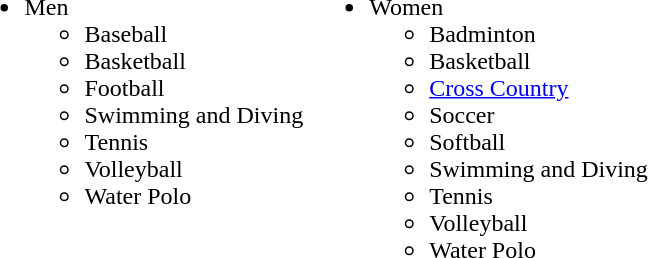<table>
<tr>
<td valign="top"><br><ul><li>Men<ul><li>Baseball</li><li>Basketball</li><li>Football</li><li>Swimming and Diving</li><li>Tennis</li><li>Volleyball</li><li>Water Polo</li></ul></li></ul></td>
<td valign="top"><br><ul><li>Women<ul><li>Badminton</li><li>Basketball</li><li><a href='#'>Cross Country</a></li><li>Soccer</li><li>Softball</li><li>Swimming and Diving</li><li>Tennis</li><li>Volleyball</li><li>Water Polo</li></ul></li></ul></td>
</tr>
</table>
